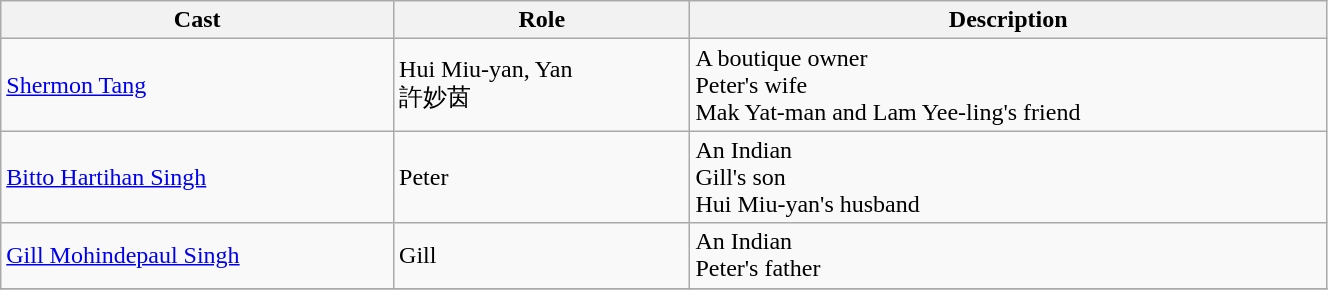<table class="wikitable" width="70%">
<tr>
<th>Cast</th>
<th>Role</th>
<th>Description</th>
</tr>
<tr>
<td><a href='#'>Shermon Tang</a></td>
<td>Hui Miu-yan, Yan<br>許妙茵</td>
<td>A boutique owner<br>Peter's wife<br>Mak Yat-man and Lam Yee-ling's friend</td>
</tr>
<tr>
<td><a href='#'>Bitto Hartihan Singh</a></td>
<td>Peter</td>
<td>An Indian<br>Gill's son<br>Hui Miu-yan's husband</td>
</tr>
<tr>
<td><a href='#'>Gill Mohindepaul Singh</a></td>
<td>Gill</td>
<td>An Indian<br>Peter's father</td>
</tr>
<tr>
</tr>
</table>
